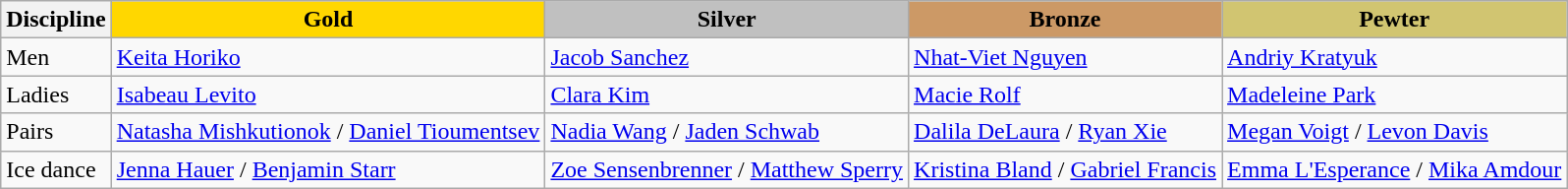<table class="wikitable">
<tr>
<th>Discipline</th>
<td align=center bgcolor=gold><strong>Gold</strong></td>
<td align=center bgcolor=silver><strong>Silver</strong></td>
<td align=center bgcolor=cc9966><strong>Bronze</strong></td>
<td align=center bgcolor=d1c571><strong>Pewter</strong></td>
</tr>
<tr>
<td>Men</td>
<td><a href='#'>Keita Horiko</a></td>
<td><a href='#'>Jacob Sanchez</a></td>
<td><a href='#'>Nhat-Viet Nguyen</a></td>
<td><a href='#'>Andriy Kratyuk</a></td>
</tr>
<tr>
<td>Ladies</td>
<td><a href='#'>Isabeau Levito</a></td>
<td><a href='#'>Clara Kim</a></td>
<td><a href='#'>Macie Rolf</a></td>
<td><a href='#'>Madeleine Park</a></td>
</tr>
<tr>
<td>Pairs</td>
<td><a href='#'>Natasha Mishkutionok</a> / <a href='#'>Daniel Tioumentsev</a></td>
<td><a href='#'>Nadia Wang</a> / <a href='#'>Jaden Schwab</a></td>
<td><a href='#'>Dalila DeLaura</a> / <a href='#'>Ryan Xie</a></td>
<td><a href='#'>Megan Voigt</a> / <a href='#'>Levon Davis</a></td>
</tr>
<tr>
<td>Ice dance</td>
<td><a href='#'>Jenna Hauer</a> / <a href='#'>Benjamin Starr</a></td>
<td><a href='#'>Zoe Sensenbrenner</a> / <a href='#'>Matthew Sperry</a></td>
<td><a href='#'>Kristina Bland</a> / <a href='#'>Gabriel Francis</a></td>
<td><a href='#'>Emma L'Esperance</a> / <a href='#'>Mika Amdour</a></td>
</tr>
</table>
